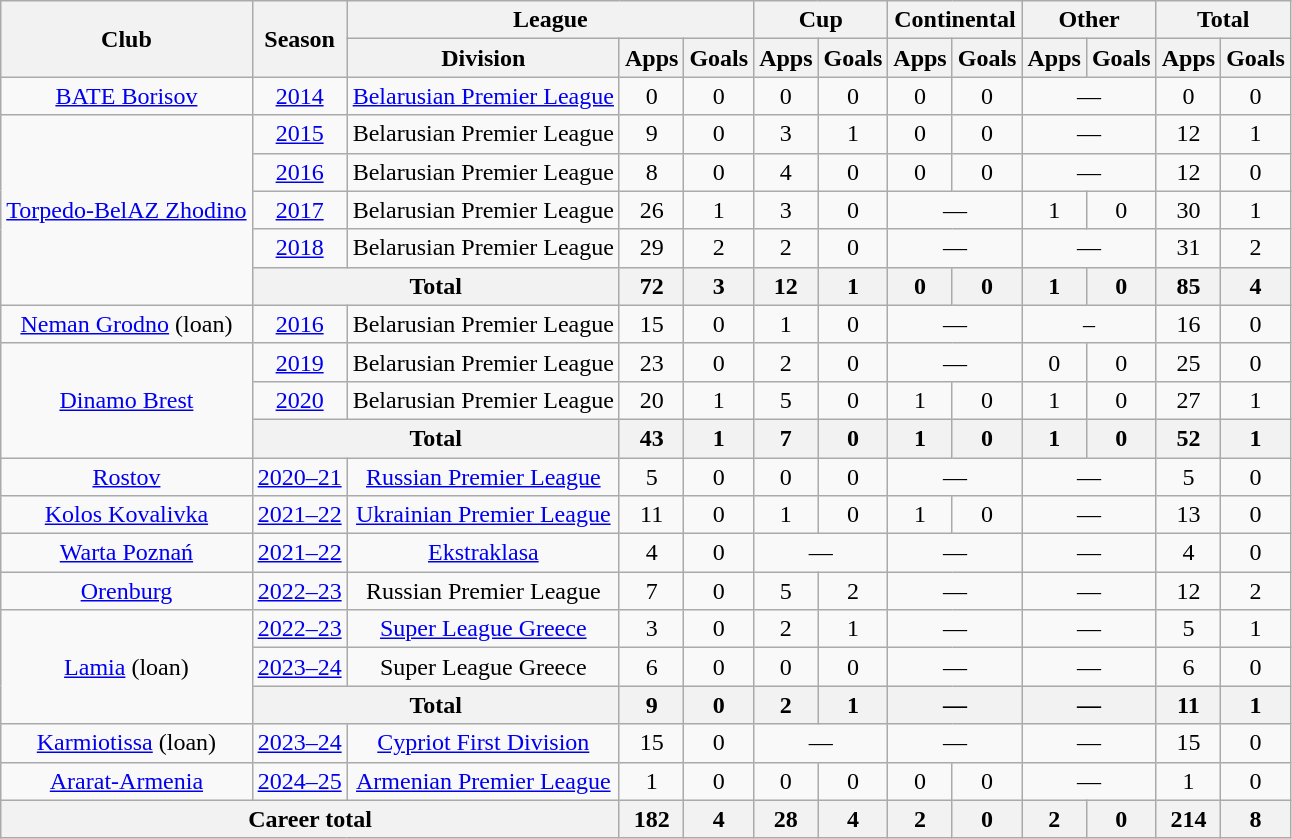<table class="wikitable" style="text-align: center;">
<tr>
<th rowspan=2>Club</th>
<th rowspan=2>Season</th>
<th colspan=3>League</th>
<th colspan=2>Cup</th>
<th colspan=2>Continental</th>
<th colspan=2>Other</th>
<th colspan=2>Total</th>
</tr>
<tr>
<th>Division</th>
<th>Apps</th>
<th>Goals</th>
<th>Apps</th>
<th>Goals</th>
<th>Apps</th>
<th>Goals</th>
<th>Apps</th>
<th>Goals</th>
<th>Apps</th>
<th>Goals</th>
</tr>
<tr>
<td><a href='#'>BATE Borisov</a></td>
<td><a href='#'>2014</a></td>
<td><a href='#'>Belarusian Premier League</a></td>
<td>0</td>
<td>0</td>
<td>0</td>
<td>0</td>
<td>0</td>
<td>0</td>
<td colspan=2>—</td>
<td>0</td>
<td>0</td>
</tr>
<tr>
<td rowspan="5"><a href='#'>Torpedo-BelAZ Zhodino</a></td>
<td><a href='#'>2015</a></td>
<td>Belarusian Premier League</td>
<td>9</td>
<td>0</td>
<td>3</td>
<td>1</td>
<td>0</td>
<td>0</td>
<td colspan=2>—</td>
<td>12</td>
<td>1</td>
</tr>
<tr>
<td><a href='#'>2016</a></td>
<td>Belarusian Premier League</td>
<td>8</td>
<td>0</td>
<td>4</td>
<td>0</td>
<td>0</td>
<td>0</td>
<td colspan=2>—</td>
<td>12</td>
<td>0</td>
</tr>
<tr>
<td><a href='#'>2017</a></td>
<td>Belarusian Premier League</td>
<td>26</td>
<td>1</td>
<td>3</td>
<td>0</td>
<td colspan=2>—</td>
<td>1</td>
<td>0</td>
<td>30</td>
<td>1</td>
</tr>
<tr>
<td><a href='#'>2018</a></td>
<td>Belarusian Premier League</td>
<td>29</td>
<td>2</td>
<td>2</td>
<td>0</td>
<td colspan=2>—</td>
<td colspan=2>—</td>
<td>31</td>
<td>2</td>
</tr>
<tr>
<th colspan=2>Total</th>
<th>72</th>
<th>3</th>
<th>12</th>
<th>1</th>
<th>0</th>
<th>0</th>
<th>1</th>
<th>0</th>
<th>85</th>
<th>4</th>
</tr>
<tr>
<td><a href='#'>Neman Grodno</a> (loan)</td>
<td><a href='#'>2016</a></td>
<td>Belarusian Premier League</td>
<td>15</td>
<td>0</td>
<td>1</td>
<td>0</td>
<td colspan=2>—</td>
<td colspan=2>–</td>
<td>16</td>
<td>0</td>
</tr>
<tr>
<td rowspan="3"><a href='#'>Dinamo Brest</a></td>
<td><a href='#'>2019</a></td>
<td>Belarusian Premier League</td>
<td>23</td>
<td>0</td>
<td>2</td>
<td>0</td>
<td colspan=2>—</td>
<td>0</td>
<td>0</td>
<td>25</td>
<td>0</td>
</tr>
<tr>
<td><a href='#'>2020</a></td>
<td>Belarusian Premier League</td>
<td>20</td>
<td>1</td>
<td>5</td>
<td>0</td>
<td>1</td>
<td>0</td>
<td>1</td>
<td>0</td>
<td>27</td>
<td>1</td>
</tr>
<tr>
<th colspan=2>Total</th>
<th>43</th>
<th>1</th>
<th>7</th>
<th>0</th>
<th>1</th>
<th>0</th>
<th>1</th>
<th>0</th>
<th>52</th>
<th>1</th>
</tr>
<tr>
<td><a href='#'>Rostov</a></td>
<td><a href='#'>2020–21</a></td>
<td><a href='#'>Russian Premier League</a></td>
<td>5</td>
<td>0</td>
<td>0</td>
<td>0</td>
<td colspan=2>—</td>
<td colspan=2>—</td>
<td>5</td>
<td>0</td>
</tr>
<tr>
<td><a href='#'>Kolos Kovalivka</a></td>
<td><a href='#'>2021–22</a></td>
<td><a href='#'>Ukrainian Premier League</a></td>
<td>11</td>
<td>0</td>
<td>1</td>
<td>0</td>
<td>1</td>
<td>0</td>
<td colspan=2>—</td>
<td>13</td>
<td>0</td>
</tr>
<tr>
<td><a href='#'>Warta Poznań</a></td>
<td><a href='#'>2021–22</a></td>
<td><a href='#'>Ekstraklasa</a></td>
<td>4</td>
<td>0</td>
<td colspan=2>—</td>
<td colspan=2>—</td>
<td colspan=2>—</td>
<td>4</td>
<td>0</td>
</tr>
<tr>
<td><a href='#'>Orenburg</a></td>
<td><a href='#'>2022–23</a></td>
<td>Russian Premier League</td>
<td>7</td>
<td>0</td>
<td>5</td>
<td>2</td>
<td colspan=2>—</td>
<td colspan=2>—</td>
<td>12</td>
<td>2</td>
</tr>
<tr>
<td rowspan="3"><a href='#'>Lamia</a> (loan)</td>
<td><a href='#'>2022–23</a></td>
<td><a href='#'>Super League Greece</a></td>
<td>3</td>
<td>0</td>
<td>2</td>
<td>1</td>
<td colspan=2>—</td>
<td colspan=2>—</td>
<td>5</td>
<td>1</td>
</tr>
<tr>
<td><a href='#'>2023–24</a></td>
<td>Super League Greece</td>
<td>6</td>
<td>0</td>
<td>0</td>
<td>0</td>
<td colspan=2>—</td>
<td colspan=2>—</td>
<td>6</td>
<td>0</td>
</tr>
<tr>
<th colspan=2>Total</th>
<th>9</th>
<th>0</th>
<th>2</th>
<th>1</th>
<th colspan=2>—</th>
<th colspan=2>—</th>
<th>11</th>
<th>1</th>
</tr>
<tr>
<td><a href='#'>Karmiotissa</a> (loan)</td>
<td><a href='#'>2023–24</a></td>
<td><a href='#'>Cypriot First Division</a></td>
<td>15</td>
<td>0</td>
<td colspan=2>—</td>
<td colspan=2>—</td>
<td colspan=2>—</td>
<td>15</td>
<td>0</td>
</tr>
<tr>
<td><a href='#'>Ararat-Armenia</a></td>
<td><a href='#'>2024–25</a></td>
<td><a href='#'>Armenian Premier League</a></td>
<td>1</td>
<td>0</td>
<td>0</td>
<td>0</td>
<td>0</td>
<td>0</td>
<td colspan=2>—</td>
<td>1</td>
<td>0</td>
</tr>
<tr>
<th colspan=3>Career total</th>
<th>182</th>
<th>4</th>
<th>28</th>
<th>4</th>
<th>2</th>
<th>0</th>
<th>2</th>
<th>0</th>
<th>214</th>
<th>8</th>
</tr>
</table>
